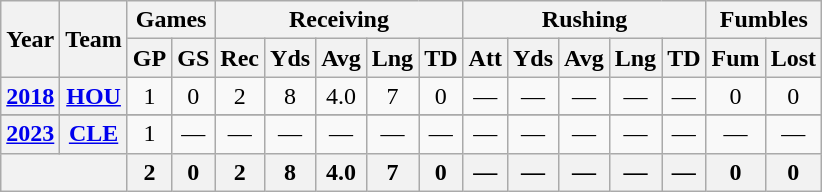<table class="wikitable" style="text-align: center;">
<tr>
<th rowspan="2">Year</th>
<th rowspan="2">Team</th>
<th colspan="2">Games</th>
<th colspan="5">Receiving</th>
<th colspan="5">Rushing</th>
<th colspan="2">Fumbles</th>
</tr>
<tr>
<th>GP</th>
<th>GS</th>
<th>Rec</th>
<th>Yds</th>
<th>Avg</th>
<th>Lng</th>
<th>TD</th>
<th>Att</th>
<th>Yds</th>
<th>Avg</th>
<th>Lng</th>
<th>TD</th>
<th>Fum</th>
<th>Lost</th>
</tr>
<tr>
<th><a href='#'>2018</a></th>
<th><a href='#'>HOU</a></th>
<td>1</td>
<td>0</td>
<td>2</td>
<td>8</td>
<td>4.0</td>
<td>7</td>
<td>0</td>
<td>—</td>
<td>—</td>
<td>—</td>
<td>—</td>
<td>—</td>
<td>0</td>
<td>0</td>
</tr>
<tr>
</tr>
<tr>
<th><a href='#'>2023</a></th>
<th><a href='#'>CLE</a></th>
<td>1</td>
<td>—</td>
<td>—</td>
<td>—</td>
<td>—</td>
<td>—</td>
<td>—</td>
<td>—</td>
<td>—</td>
<td>—</td>
<td>—</td>
<td>—</td>
<td>—</td>
<td>—</td>
</tr>
<tr>
<th colspan="2"></th>
<th>2</th>
<th>0</th>
<th>2</th>
<th>8</th>
<th>4.0</th>
<th>7</th>
<th>0</th>
<th>—</th>
<th>—</th>
<th>—</th>
<th>—</th>
<th>—</th>
<th>0</th>
<th>0</th>
</tr>
</table>
